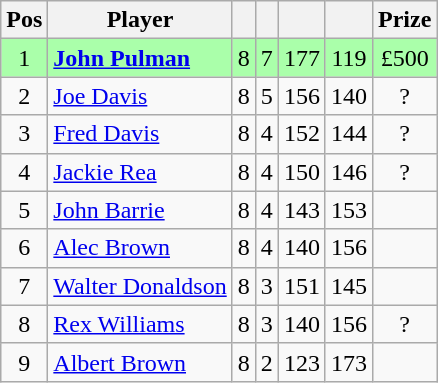<table class="wikitable" style="text-align: center;">
<tr>
<th>Pos</th>
<th>Player</th>
<th></th>
<th></th>
<th></th>
<th></th>
<th>Prize</th>
</tr>
<tr style="background:#aaffaa;">
<td>1</td>
<td align=left> <strong><a href='#'>John Pulman</a></strong></td>
<td>8</td>
<td>7</td>
<td>177</td>
<td>119</td>
<td>£500</td>
</tr>
<tr>
<td>2</td>
<td align=left> <a href='#'>Joe Davis</a></td>
<td>8</td>
<td>5</td>
<td>156</td>
<td>140</td>
<td>?</td>
</tr>
<tr>
<td>3</td>
<td align=left> <a href='#'>Fred Davis</a></td>
<td>8</td>
<td>4</td>
<td>152</td>
<td>144</td>
<td>?</td>
</tr>
<tr>
<td>4</td>
<td align=left> <a href='#'>Jackie Rea</a></td>
<td>8</td>
<td>4</td>
<td>150</td>
<td>146</td>
<td>?</td>
</tr>
<tr>
<td>5</td>
<td align=left> <a href='#'>John Barrie</a></td>
<td>8</td>
<td>4</td>
<td>143</td>
<td>153</td>
<td></td>
</tr>
<tr>
<td>6</td>
<td align=left> <a href='#'>Alec Brown</a></td>
<td>8</td>
<td>4</td>
<td>140</td>
<td>156</td>
<td></td>
</tr>
<tr>
<td>7</td>
<td align=left> <a href='#'>Walter Donaldson</a></td>
<td>8</td>
<td>3</td>
<td>151</td>
<td>145</td>
<td></td>
</tr>
<tr>
<td>8</td>
<td align=left> <a href='#'>Rex Williams</a></td>
<td>8</td>
<td>3</td>
<td>140</td>
<td>156</td>
<td>?</td>
</tr>
<tr>
<td>9</td>
<td align=left> <a href='#'>Albert Brown</a></td>
<td>8</td>
<td>2</td>
<td>123</td>
<td>173</td>
<td></td>
</tr>
</table>
